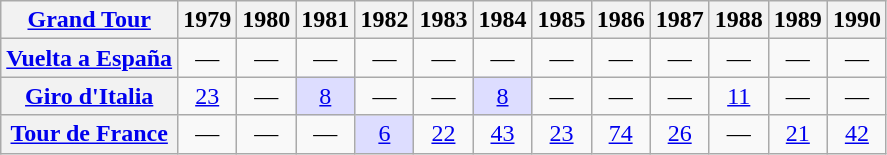<table class="wikitable plainrowheaders">
<tr>
<th scope="col"><a href='#'>Grand Tour</a></th>
<th scope="col">1979</th>
<th scope="col">1980</th>
<th scope="col">1981</th>
<th scope="col">1982</th>
<th scope="col">1983</th>
<th scope="col">1984</th>
<th scope="col">1985</th>
<th scope="col">1986</th>
<th scope="col">1987</th>
<th scope="col">1988</th>
<th scope="col">1989</th>
<th scope="col">1990</th>
</tr>
<tr style="text-align:center;">
<th scope="row"> <a href='#'>Vuelta a España</a></th>
<td>—</td>
<td>—</td>
<td>—</td>
<td>—</td>
<td>—</td>
<td>—</td>
<td>—</td>
<td>—</td>
<td>—</td>
<td>—</td>
<td>—</td>
<td>—</td>
</tr>
<tr style="text-align:center;">
<th scope="row"> <a href='#'>Giro d'Italia</a></th>
<td><a href='#'>23</a></td>
<td>—</td>
<td style="background:#ddddff;"><a href='#'>8</a></td>
<td>—</td>
<td>—</td>
<td style="background:#ddddff;"><a href='#'>8</a></td>
<td>—</td>
<td>—</td>
<td>—</td>
<td><a href='#'>11</a></td>
<td>—</td>
<td>—</td>
</tr>
<tr style="text-align:center;">
<th scope="row"> <a href='#'>Tour de France</a></th>
<td>—</td>
<td>—</td>
<td>—</td>
<td style="background:#ddddff;"><a href='#'>6</a></td>
<td><a href='#'>22</a></td>
<td><a href='#'>43</a></td>
<td><a href='#'>23</a></td>
<td><a href='#'>74</a></td>
<td><a href='#'>26</a></td>
<td>—</td>
<td><a href='#'>21</a></td>
<td><a href='#'>42</a></td>
</tr>
</table>
